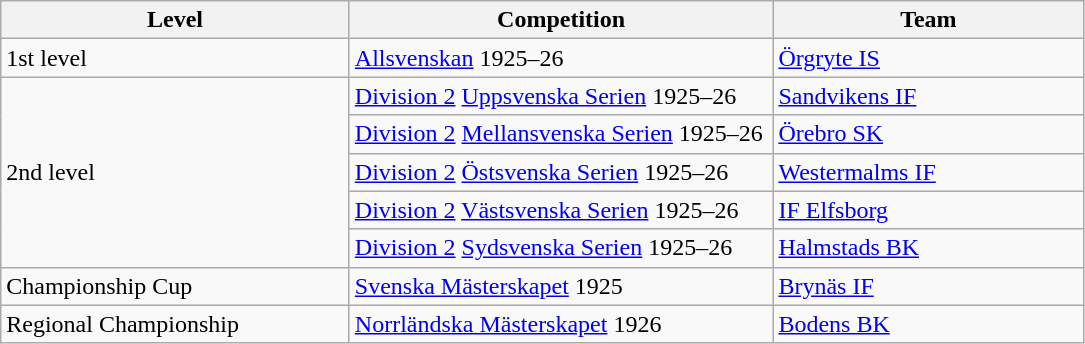<table class="wikitable" style="text-align: left;">
<tr>
<th style="width: 225px;">Level</th>
<th style="width: 275px;">Competition</th>
<th style="width: 200px;">Team</th>
</tr>
<tr>
<td>1st level</td>
<td><a href='#'>Allsvenskan</a> 1925–26</td>
<td><a href='#'>Örgryte IS</a></td>
</tr>
<tr>
<td rowspan=5>2nd level</td>
<td><a href='#'>Division 2</a> <a href='#'>Uppsvenska Serien</a> 1925–26</td>
<td><a href='#'>Sandvikens IF</a></td>
</tr>
<tr>
<td><a href='#'>Division 2</a> <a href='#'>Mellansvenska Serien</a> 1925–26</td>
<td><a href='#'>Örebro SK</a></td>
</tr>
<tr>
<td><a href='#'>Division 2</a> <a href='#'>Östsvenska Serien</a> 1925–26</td>
<td><a href='#'>Westermalms IF</a></td>
</tr>
<tr>
<td><a href='#'>Division 2</a> <a href='#'>Västsvenska Serien</a> 1925–26</td>
<td><a href='#'>IF Elfsborg</a></td>
</tr>
<tr>
<td><a href='#'>Division 2</a> <a href='#'>Sydsvenska Serien</a> 1925–26</td>
<td><a href='#'>Halmstads BK</a></td>
</tr>
<tr>
<td>Championship Cup</td>
<td><a href='#'>Svenska Mästerskapet</a> 1925</td>
<td><a href='#'>Brynäs IF</a></td>
</tr>
<tr>
<td>Regional Championship</td>
<td><a href='#'>Norrländska Mästerskapet</a> 1926</td>
<td><a href='#'>Bodens BK</a></td>
</tr>
</table>
